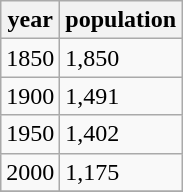<table class="wikitable">
<tr>
<th>year</th>
<th>population</th>
</tr>
<tr>
<td>1850</td>
<td>1,850</td>
</tr>
<tr>
<td>1900</td>
<td>1,491</td>
</tr>
<tr>
<td>1950</td>
<td>1,402</td>
</tr>
<tr>
<td>2000</td>
<td>1,175</td>
</tr>
<tr>
</tr>
</table>
